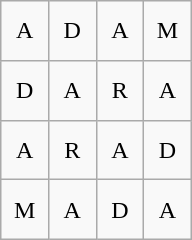<table class="wikitable" style="margin-left:auto;margin-right:auto;text-align:center;width:8em;height:10em;table-layout:fixed;">
<tr>
<td>A</td>
<td>D</td>
<td>A</td>
<td>M</td>
</tr>
<tr>
<td>D</td>
<td>A</td>
<td>R</td>
<td>A</td>
</tr>
<tr>
<td>A</td>
<td>R</td>
<td>A</td>
<td>D</td>
</tr>
<tr>
<td>M</td>
<td>A</td>
<td>D</td>
<td>A</td>
</tr>
</table>
